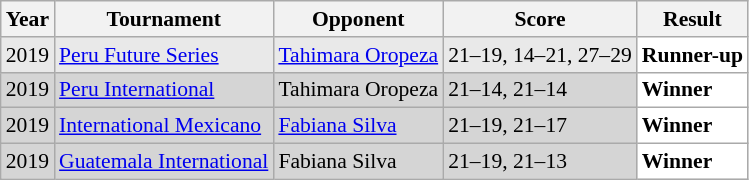<table class="sortable wikitable" style="font-size: 90%;">
<tr>
<th>Year</th>
<th>Tournament</th>
<th>Opponent</th>
<th>Score</th>
<th>Result</th>
</tr>
<tr style="background:#E9E9E9">
<td align="center">2019</td>
<td align="left"><a href='#'>Peru Future Series</a></td>
<td align="left"> <a href='#'>Tahimara Oropeza</a></td>
<td align="left">21–19, 14–21, 27–29</td>
<td style="text-align:left; background:white"> <strong>Runner-up</strong></td>
</tr>
<tr style="background:#D5D5D5">
<td align="center">2019</td>
<td align="left"><a href='#'>Peru International</a></td>
<td align="left"> Tahimara Oropeza</td>
<td align="left">21–14, 21–14</td>
<td style="text-align:left; background:white"> <strong>Winner</strong></td>
</tr>
<tr style="background:#D5D5D5">
<td align="center">2019</td>
<td align="left"><a href='#'>International Mexicano</a></td>
<td align="left"> <a href='#'>Fabiana Silva</a></td>
<td align="left">21–19, 21–17</td>
<td style="text-align:left; background:white"> <strong>Winner</strong></td>
</tr>
<tr style="background:#D5D5D5">
<td align="center">2019</td>
<td align="left"><a href='#'>Guatemala International</a></td>
<td align="left"> Fabiana Silva</td>
<td align="left">21–19, 21–13</td>
<td style="text-align:left; background:white"> <strong>Winner</strong></td>
</tr>
</table>
